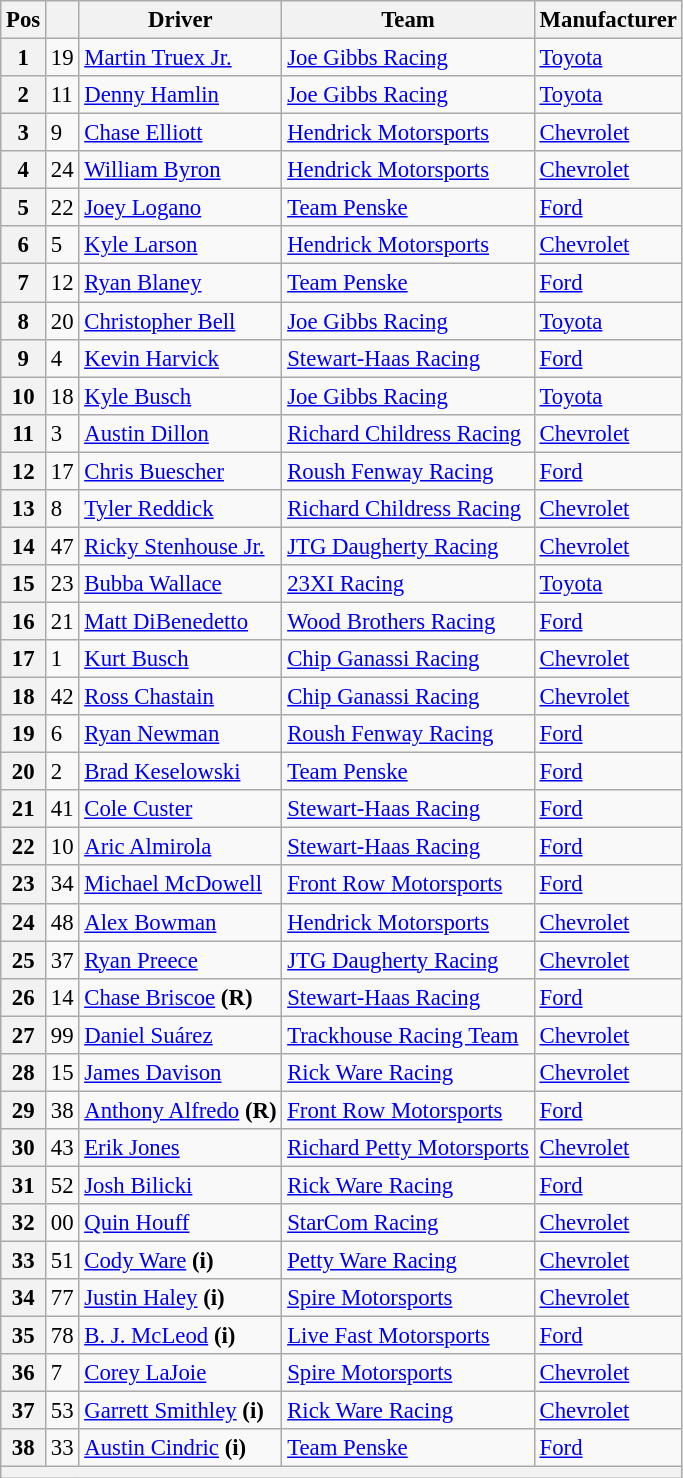<table class="wikitable" style="font-size:95%">
<tr>
<th>Pos</th>
<th></th>
<th>Driver</th>
<th>Team</th>
<th>Manufacturer</th>
</tr>
<tr>
<th>1</th>
<td>19</td>
<td><a href='#'>Martin Truex Jr.</a></td>
<td><a href='#'>Joe Gibbs Racing</a></td>
<td><a href='#'>Toyota</a></td>
</tr>
<tr>
<th>2</th>
<td>11</td>
<td><a href='#'>Denny Hamlin</a></td>
<td><a href='#'>Joe Gibbs Racing</a></td>
<td><a href='#'>Toyota</a></td>
</tr>
<tr>
<th>3</th>
<td>9</td>
<td><a href='#'>Chase Elliott</a></td>
<td><a href='#'>Hendrick Motorsports</a></td>
<td><a href='#'>Chevrolet</a></td>
</tr>
<tr>
<th>4</th>
<td>24</td>
<td><a href='#'>William Byron</a></td>
<td><a href='#'>Hendrick Motorsports</a></td>
<td><a href='#'>Chevrolet</a></td>
</tr>
<tr>
<th>5</th>
<td>22</td>
<td><a href='#'>Joey Logano</a></td>
<td><a href='#'>Team Penske</a></td>
<td><a href='#'>Ford</a></td>
</tr>
<tr>
<th>6</th>
<td>5</td>
<td><a href='#'>Kyle Larson</a></td>
<td><a href='#'>Hendrick Motorsports</a></td>
<td><a href='#'>Chevrolet</a></td>
</tr>
<tr>
<th>7</th>
<td>12</td>
<td><a href='#'>Ryan Blaney</a></td>
<td><a href='#'>Team Penske</a></td>
<td><a href='#'>Ford</a></td>
</tr>
<tr>
<th>8</th>
<td>20</td>
<td><a href='#'>Christopher Bell</a></td>
<td><a href='#'>Joe Gibbs Racing</a></td>
<td><a href='#'>Toyota</a></td>
</tr>
<tr>
<th>9</th>
<td>4</td>
<td><a href='#'>Kevin Harvick</a></td>
<td><a href='#'>Stewart-Haas Racing</a></td>
<td><a href='#'>Ford</a></td>
</tr>
<tr>
<th>10</th>
<td>18</td>
<td><a href='#'>Kyle Busch</a></td>
<td><a href='#'>Joe Gibbs Racing</a></td>
<td><a href='#'>Toyota</a></td>
</tr>
<tr>
<th>11</th>
<td>3</td>
<td><a href='#'>Austin Dillon</a></td>
<td><a href='#'>Richard Childress Racing</a></td>
<td><a href='#'>Chevrolet</a></td>
</tr>
<tr>
<th>12</th>
<td>17</td>
<td><a href='#'>Chris Buescher</a></td>
<td><a href='#'>Roush Fenway Racing</a></td>
<td><a href='#'>Ford</a></td>
</tr>
<tr>
<th>13</th>
<td>8</td>
<td><a href='#'>Tyler Reddick</a></td>
<td><a href='#'>Richard Childress Racing</a></td>
<td><a href='#'>Chevrolet</a></td>
</tr>
<tr>
<th>14</th>
<td>47</td>
<td><a href='#'>Ricky Stenhouse Jr.</a></td>
<td><a href='#'>JTG Daugherty Racing</a></td>
<td><a href='#'>Chevrolet</a></td>
</tr>
<tr>
<th>15</th>
<td>23</td>
<td><a href='#'>Bubba Wallace</a></td>
<td><a href='#'>23XI Racing</a></td>
<td><a href='#'>Toyota</a></td>
</tr>
<tr>
<th>16</th>
<td>21</td>
<td><a href='#'>Matt DiBenedetto</a></td>
<td><a href='#'>Wood Brothers Racing</a></td>
<td><a href='#'>Ford</a></td>
</tr>
<tr>
<th>17</th>
<td>1</td>
<td><a href='#'>Kurt Busch</a></td>
<td><a href='#'>Chip Ganassi Racing</a></td>
<td><a href='#'>Chevrolet</a></td>
</tr>
<tr>
<th>18</th>
<td>42</td>
<td><a href='#'>Ross Chastain</a></td>
<td><a href='#'>Chip Ganassi Racing</a></td>
<td><a href='#'>Chevrolet</a></td>
</tr>
<tr>
<th>19</th>
<td>6</td>
<td><a href='#'>Ryan Newman</a></td>
<td><a href='#'>Roush Fenway Racing</a></td>
<td><a href='#'>Ford</a></td>
</tr>
<tr>
<th>20</th>
<td>2</td>
<td><a href='#'>Brad Keselowski</a></td>
<td><a href='#'>Team Penske</a></td>
<td><a href='#'>Ford</a></td>
</tr>
<tr>
<th>21</th>
<td>41</td>
<td><a href='#'>Cole Custer</a></td>
<td><a href='#'>Stewart-Haas Racing</a></td>
<td><a href='#'>Ford</a></td>
</tr>
<tr>
<th>22</th>
<td>10</td>
<td><a href='#'>Aric Almirola</a></td>
<td><a href='#'>Stewart-Haas Racing</a></td>
<td><a href='#'>Ford</a></td>
</tr>
<tr>
<th>23</th>
<td>34</td>
<td><a href='#'>Michael McDowell</a></td>
<td><a href='#'>Front Row Motorsports</a></td>
<td><a href='#'>Ford</a></td>
</tr>
<tr>
<th>24</th>
<td>48</td>
<td><a href='#'>Alex Bowman</a></td>
<td><a href='#'>Hendrick Motorsports</a></td>
<td><a href='#'>Chevrolet</a></td>
</tr>
<tr>
<th>25</th>
<td>37</td>
<td><a href='#'>Ryan Preece</a></td>
<td><a href='#'>JTG Daugherty Racing</a></td>
<td><a href='#'>Chevrolet</a></td>
</tr>
<tr>
<th>26</th>
<td>14</td>
<td><a href='#'>Chase Briscoe</a> <strong>(R)</strong></td>
<td><a href='#'>Stewart-Haas Racing</a></td>
<td><a href='#'>Ford</a></td>
</tr>
<tr>
<th>27</th>
<td>99</td>
<td><a href='#'>Daniel Suárez</a></td>
<td><a href='#'>Trackhouse Racing Team</a></td>
<td><a href='#'>Chevrolet</a></td>
</tr>
<tr>
<th>28</th>
<td>15</td>
<td><a href='#'>James Davison</a></td>
<td><a href='#'>Rick Ware Racing</a></td>
<td><a href='#'>Chevrolet</a></td>
</tr>
<tr>
<th>29</th>
<td>38</td>
<td><a href='#'>Anthony Alfredo</a> <strong>(R)</strong></td>
<td><a href='#'>Front Row Motorsports</a></td>
<td><a href='#'>Ford</a></td>
</tr>
<tr>
<th>30</th>
<td>43</td>
<td><a href='#'>Erik Jones</a></td>
<td><a href='#'>Richard Petty Motorsports</a></td>
<td><a href='#'>Chevrolet</a></td>
</tr>
<tr>
<th>31</th>
<td>52</td>
<td><a href='#'>Josh Bilicki</a></td>
<td><a href='#'>Rick Ware Racing</a></td>
<td><a href='#'>Ford</a></td>
</tr>
<tr>
<th>32</th>
<td>00</td>
<td><a href='#'>Quin Houff</a></td>
<td><a href='#'>StarCom Racing</a></td>
<td><a href='#'>Chevrolet</a></td>
</tr>
<tr>
<th>33</th>
<td>51</td>
<td><a href='#'>Cody Ware</a> <strong>(i)</strong></td>
<td><a href='#'>Petty Ware Racing</a></td>
<td><a href='#'>Chevrolet</a></td>
</tr>
<tr>
<th>34</th>
<td>77</td>
<td><a href='#'>Justin Haley</a> <strong>(i)</strong></td>
<td><a href='#'>Spire Motorsports</a></td>
<td><a href='#'>Chevrolet</a></td>
</tr>
<tr>
<th>35</th>
<td>78</td>
<td><a href='#'>B. J. McLeod</a> <strong>(i)</strong></td>
<td><a href='#'>Live Fast Motorsports</a></td>
<td><a href='#'>Ford</a></td>
</tr>
<tr>
<th>36</th>
<td>7</td>
<td><a href='#'>Corey LaJoie</a></td>
<td><a href='#'>Spire Motorsports</a></td>
<td><a href='#'>Chevrolet</a></td>
</tr>
<tr>
<th>37</th>
<td>53</td>
<td><a href='#'>Garrett Smithley</a> <strong>(i)</strong></td>
<td><a href='#'>Rick Ware Racing</a></td>
<td><a href='#'>Chevrolet</a></td>
</tr>
<tr>
<th>38</th>
<td>33</td>
<td><a href='#'>Austin Cindric</a> <strong>(i)</strong></td>
<td><a href='#'>Team Penske</a></td>
<td><a href='#'>Ford</a></td>
</tr>
<tr>
<th colspan="7"></th>
</tr>
</table>
